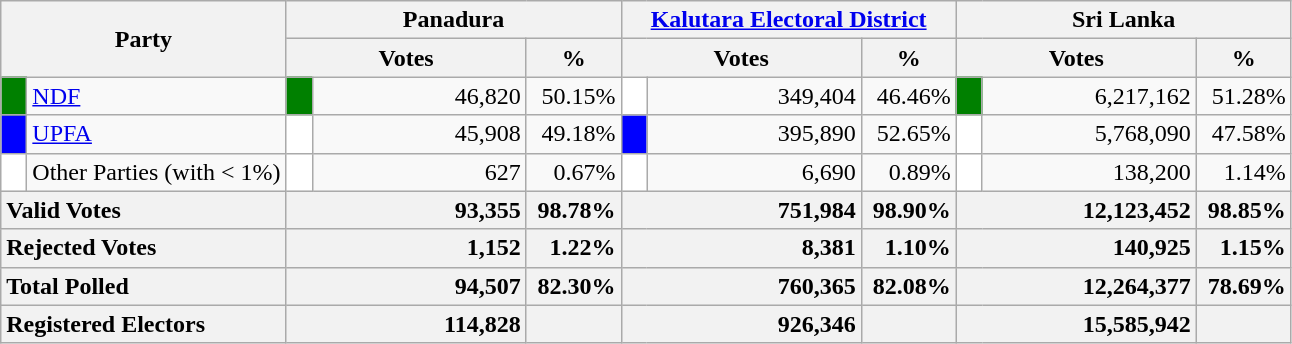<table class="wikitable">
<tr>
<th colspan="2" width="144px"rowspan="2">Party</th>
<th colspan="3" width="216px">Panadura</th>
<th colspan="3" width="216px"><a href='#'>Kalutara Electoral District</a></th>
<th colspan="3" width="216px">Sri Lanka</th>
</tr>
<tr>
<th colspan="2" width="144px">Votes</th>
<th>%</th>
<th colspan="2" width="144px">Votes</th>
<th>%</th>
<th colspan="2" width="144px">Votes</th>
<th>%</th>
</tr>
<tr>
<td style="background-color:green;" width="10px"></td>
<td style="text-align:left;"><a href='#'>NDF</a></td>
<td style="background-color:green;" width="10px"></td>
<td style="text-align:right;">46,820</td>
<td style="text-align:right;">50.15%</td>
<td style="background-color:white;" width="10px"></td>
<td style="text-align:right;">349,404</td>
<td style="text-align:right;">46.46%</td>
<td style="background-color:green;" width="10px"></td>
<td style="text-align:right;">6,217,162</td>
<td style="text-align:right;">51.28%</td>
</tr>
<tr>
<td style="background-color:blue;" width="10px"></td>
<td style="text-align:left;"><a href='#'>UPFA</a></td>
<td style="background-color:white;" width="10px"></td>
<td style="text-align:right;">45,908</td>
<td style="text-align:right;">49.18%</td>
<td style="background-color:blue;" width="10px"></td>
<td style="text-align:right;">395,890</td>
<td style="text-align:right;">52.65%</td>
<td style="background-color:white;" width="10px"></td>
<td style="text-align:right;">5,768,090</td>
<td style="text-align:right;">47.58%</td>
</tr>
<tr>
<td style="background-color:white;" width="10px"></td>
<td style="text-align:left;">Other Parties (with < 1%)</td>
<td style="background-color:white;" width="10px"></td>
<td style="text-align:right;">627</td>
<td style="text-align:right;">0.67%</td>
<td style="background-color:white;" width="10px"></td>
<td style="text-align:right;">6,690</td>
<td style="text-align:right;">0.89%</td>
<td style="background-color:white;" width="10px"></td>
<td style="text-align:right;">138,200</td>
<td style="text-align:right;">1.14%</td>
</tr>
<tr>
<th colspan="2" width="144px"style="text-align:left;">Valid Votes</th>
<th style="text-align:right;"colspan="2" width="144px">93,355</th>
<th style="text-align:right;">98.78%</th>
<th style="text-align:right;"colspan="2" width="144px">751,984</th>
<th style="text-align:right;">98.90%</th>
<th style="text-align:right;"colspan="2" width="144px">12,123,452</th>
<th style="text-align:right;">98.85%</th>
</tr>
<tr>
<th colspan="2" width="144px"style="text-align:left;">Rejected Votes</th>
<th style="text-align:right;"colspan="2" width="144px">1,152</th>
<th style="text-align:right;">1.22%</th>
<th style="text-align:right;"colspan="2" width="144px">8,381</th>
<th style="text-align:right;">1.10%</th>
<th style="text-align:right;"colspan="2" width="144px">140,925</th>
<th style="text-align:right;">1.15%</th>
</tr>
<tr>
<th colspan="2" width="144px"style="text-align:left;">Total Polled</th>
<th style="text-align:right;"colspan="2" width="144px">94,507</th>
<th style="text-align:right;">82.30%</th>
<th style="text-align:right;"colspan="2" width="144px">760,365</th>
<th style="text-align:right;">82.08%</th>
<th style="text-align:right;"colspan="2" width="144px">12,264,377</th>
<th style="text-align:right;">78.69%</th>
</tr>
<tr>
<th colspan="2" width="144px"style="text-align:left;">Registered Electors</th>
<th style="text-align:right;"colspan="2" width="144px">114,828</th>
<th></th>
<th style="text-align:right;"colspan="2" width="144px">926,346</th>
<th></th>
<th style="text-align:right;"colspan="2" width="144px">15,585,942</th>
<th></th>
</tr>
</table>
